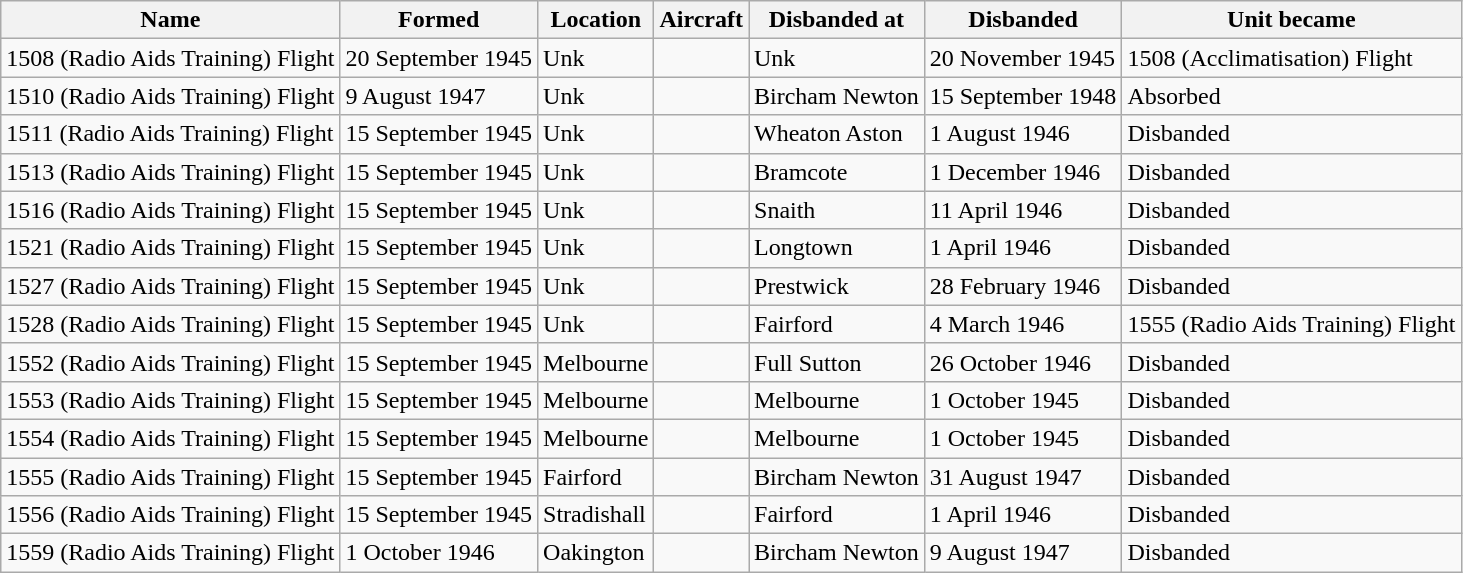<table class="wikitable">
<tr>
<th>Name</th>
<th>Formed</th>
<th>Location</th>
<th>Aircraft</th>
<th>Disbanded at</th>
<th>Disbanded</th>
<th>Unit became</th>
</tr>
<tr>
<td>1508 (Radio Aids Training) Flight</td>
<td>20 September 1945</td>
<td>Unk</td>
<td></td>
<td>Unk</td>
<td>20 November 1945</td>
<td>1508 (Acclimatisation) Flight</td>
</tr>
<tr>
<td>1510 (Radio Aids Training) Flight</td>
<td>9 August 1947</td>
<td>Unk</td>
<td></td>
<td>Bircham Newton</td>
<td>15 September 1948</td>
<td>Absorbed</td>
</tr>
<tr>
<td>1511 (Radio Aids Training) Flight</td>
<td>15 September 1945</td>
<td>Unk</td>
<td></td>
<td>Wheaton Aston</td>
<td>1 August 1946</td>
<td>Disbanded</td>
</tr>
<tr>
<td>1513 (Radio Aids Training) Flight</td>
<td>15 September 1945</td>
<td>Unk</td>
<td></td>
<td>Bramcote</td>
<td>1 December 1946</td>
<td>Disbanded</td>
</tr>
<tr>
<td>1516 (Radio Aids Training) Flight</td>
<td>15 September 1945</td>
<td>Unk</td>
<td></td>
<td>Snaith</td>
<td>11 April 1946</td>
<td>Disbanded</td>
</tr>
<tr>
<td>1521 (Radio Aids Training) Flight</td>
<td>15 September 1945</td>
<td>Unk</td>
<td></td>
<td>Longtown</td>
<td>1 April 1946</td>
<td>Disbanded</td>
</tr>
<tr>
<td>1527 (Radio Aids Training) Flight</td>
<td>15 September 1945</td>
<td>Unk</td>
<td></td>
<td>Prestwick</td>
<td>28 February 1946</td>
<td>Disbanded</td>
</tr>
<tr>
<td>1528 (Radio Aids Training) Flight</td>
<td>15 September 1945</td>
<td>Unk</td>
<td></td>
<td>Fairford</td>
<td>4 March 1946</td>
<td>1555 (Radio Aids Training) Flight</td>
</tr>
<tr>
<td>1552 (Radio Aids Training) Flight</td>
<td>15 September 1945</td>
<td>Melbourne</td>
<td></td>
<td>Full Sutton</td>
<td>26 October 1946</td>
<td>Disbanded</td>
</tr>
<tr>
<td>1553 (Radio Aids Training) Flight</td>
<td>15 September 1945</td>
<td>Melbourne</td>
<td></td>
<td>Melbourne</td>
<td>1 October 1945</td>
<td>Disbanded</td>
</tr>
<tr>
<td>1554 (Radio Aids Training) Flight</td>
<td>15 September 1945</td>
<td>Melbourne</td>
<td></td>
<td>Melbourne</td>
<td>1 October 1945</td>
<td>Disbanded</td>
</tr>
<tr>
<td>1555 (Radio Aids Training) Flight</td>
<td>15 September 1945</td>
<td>Fairford</td>
<td></td>
<td>Bircham Newton</td>
<td>31 August 1947</td>
<td>Disbanded</td>
</tr>
<tr>
<td>1556 (Radio Aids Training) Flight</td>
<td>15 September 1945</td>
<td>Stradishall</td>
<td></td>
<td>Fairford</td>
<td>1 April 1946</td>
<td>Disbanded</td>
</tr>
<tr>
<td>1559 (Radio Aids Training) Flight</td>
<td>1 October 1946</td>
<td>Oakington</td>
<td></td>
<td>Bircham Newton</td>
<td>9 August 1947</td>
<td>Disbanded</td>
</tr>
</table>
